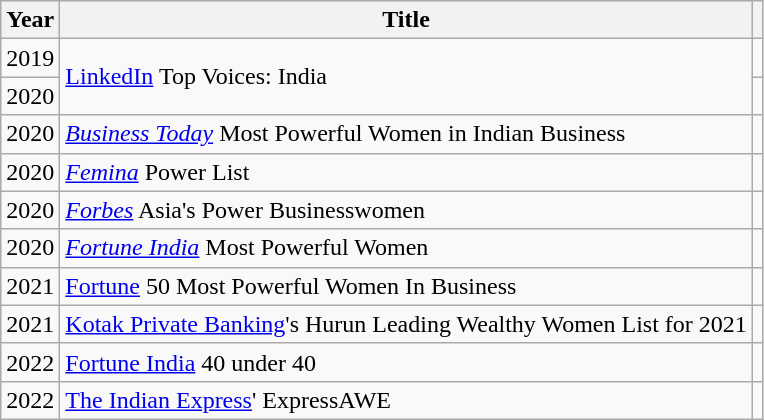<table class="wikitable">
<tr>
<th scope="col">Year</th>
<th scope="col">Title</th>
<th scope="col"></th>
</tr>
<tr>
<td>2019</td>
<td rowspan="2"><a href='#'>LinkedIn</a> Top Voices: India</td>
<td></td>
</tr>
<tr>
<td>2020</td>
<td></td>
</tr>
<tr>
<td>2020</td>
<td><em><a href='#'>Business Today</a></em> Most Powerful Women in Indian Business</td>
<td></td>
</tr>
<tr>
<td>2020</td>
<td><em><a href='#'>Femina</a></em> Power List</td>
<td></td>
</tr>
<tr>
<td>2020</td>
<td><em><a href='#'>Forbes</a></em> Asia's Power Businesswomen</td>
<td></td>
</tr>
<tr>
<td>2020</td>
<td><em><a href='#'>Fortune India</a></em> Most Powerful Women</td>
<td></td>
</tr>
<tr>
<td>2021</td>
<td><a href='#'>Fortune</a> 50 Most Powerful Women In Business</td>
<td></td>
</tr>
<tr>
<td>2021</td>
<td><a href='#'>Kotak Private Banking</a>'s Hurun Leading Wealthy Women List for 2021</td>
<td></td>
</tr>
<tr>
<td>2022</td>
<td><a href='#'>Fortune India</a> 40 under 40</td>
<td></td>
</tr>
<tr>
<td>2022</td>
<td><a href='#'>The Indian Express</a>' ExpressAWE</td>
<td></td>
</tr>
</table>
